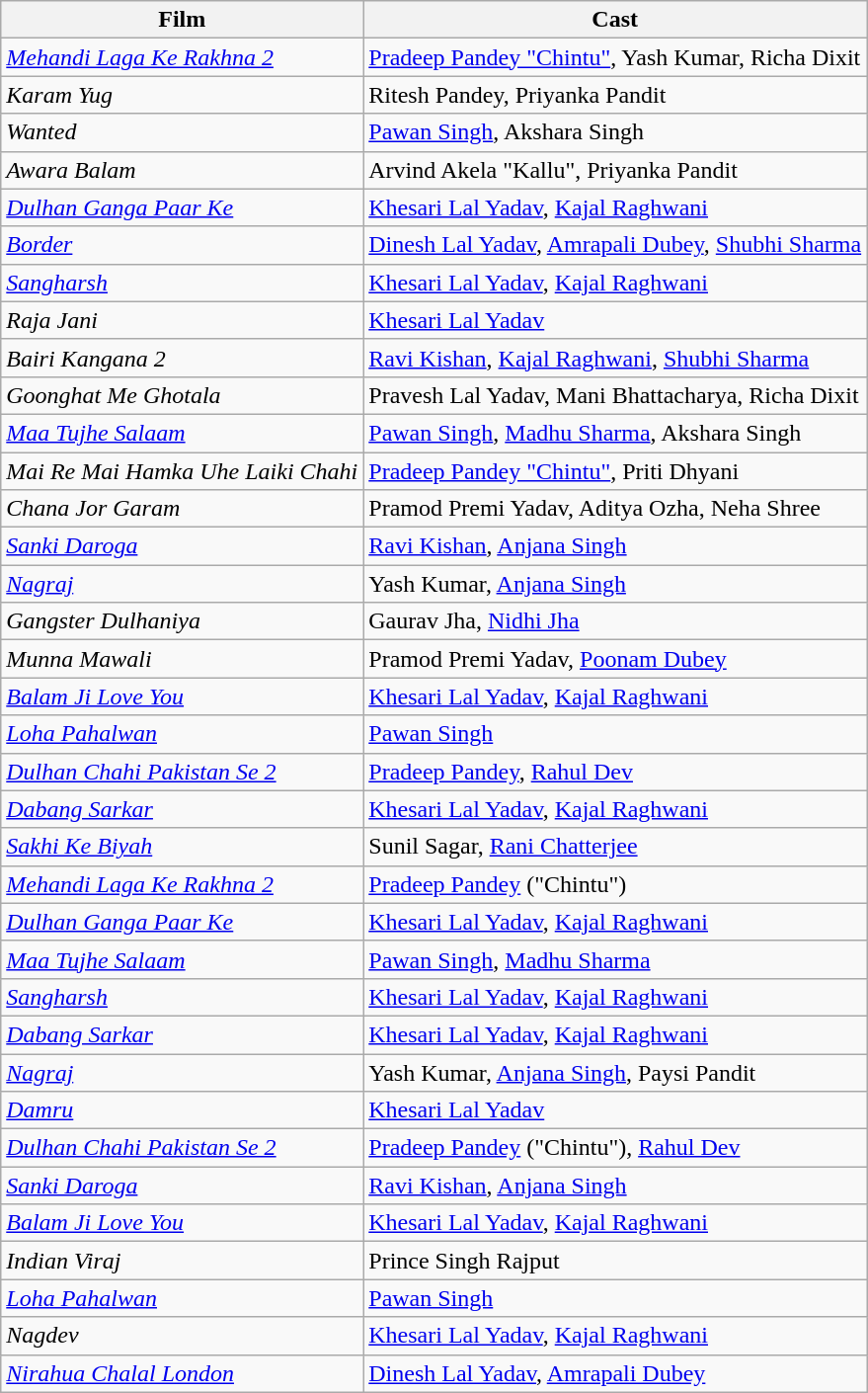<table class="wikitable">
<tr>
<th>Film</th>
<th>Cast</th>
</tr>
<tr>
<td><em><a href='#'>Mehandi Laga Ke Rakhna 2</a></em></td>
<td><a href='#'>Pradeep Pandey "Chintu"</a>, Yash Kumar, Richa Dixit</td>
</tr>
<tr>
<td><em>Karam Yug</em></td>
<td>Ritesh Pandey, Priyanka Pandit</td>
</tr>
<tr>
<td><em>Wanted</em></td>
<td><a href='#'>Pawan Singh</a>, Akshara Singh</td>
</tr>
<tr>
<td><em>Awara Balam</em></td>
<td>Arvind Akela "Kallu", Priyanka Pandit</td>
</tr>
<tr>
<td><em><a href='#'>Dulhan Ganga Paar Ke</a></em></td>
<td><a href='#'>Khesari Lal Yadav</a>, <a href='#'>Kajal Raghwani</a></td>
</tr>
<tr>
<td><em><a href='#'>Border</a></em></td>
<td><a href='#'>Dinesh Lal Yadav</a>, <a href='#'>Amrapali Dubey</a>, <a href='#'>Shubhi Sharma</a></td>
</tr>
<tr>
<td><em><a href='#'>Sangharsh</a></em></td>
<td><a href='#'>Khesari Lal Yadav</a>, <a href='#'>Kajal Raghwani</a></td>
</tr>
<tr>
<td><em>Raja Jani</em></td>
<td><a href='#'>Khesari Lal Yadav</a></td>
</tr>
<tr>
<td><em>Bairi Kangana 2</em></td>
<td><a href='#'>Ravi Kishan</a>, <a href='#'>Kajal Raghwani</a>, <a href='#'>Shubhi Sharma</a></td>
</tr>
<tr>
<td><em>Goonghat Me Ghotala</em></td>
<td>Pravesh Lal Yadav, Mani Bhattacharya, Richa Dixit</td>
</tr>
<tr>
<td><em><a href='#'>Maa Tujhe Salaam</a></em></td>
<td><a href='#'>Pawan Singh</a>, <a href='#'>Madhu Sharma</a>, Akshara Singh</td>
</tr>
<tr>
<td><em>Mai Re Mai Hamka Uhe Laiki Chahi</em></td>
<td><a href='#'>Pradeep Pandey "Chintu"</a>, Priti Dhyani</td>
</tr>
<tr>
<td><em>Chana Jor Garam</em></td>
<td>Pramod Premi Yadav, Aditya Ozha, Neha Shree</td>
</tr>
<tr>
<td><em><a href='#'>Sanki Daroga</a></em></td>
<td><a href='#'>Ravi Kishan</a>, <a href='#'>Anjana Singh</a></td>
</tr>
<tr>
<td><em><a href='#'>Nagraj</a></em></td>
<td>Yash Kumar, <a href='#'>Anjana Singh</a></td>
</tr>
<tr>
<td><em>Gangster Dulhaniya</em></td>
<td>Gaurav Jha, <a href='#'>Nidhi Jha</a></td>
</tr>
<tr>
<td><em>Munna Mawali</em></td>
<td>Pramod Premi Yadav, <a href='#'>Poonam Dubey</a></td>
</tr>
<tr>
<td><em><a href='#'>Balam Ji Love You</a></em></td>
<td><a href='#'>Khesari Lal Yadav</a>, <a href='#'>Kajal Raghwani</a></td>
</tr>
<tr>
<td><em><a href='#'>Loha Pahalwan</a></em></td>
<td><a href='#'>Pawan Singh</a></td>
</tr>
<tr>
<td><em><a href='#'>Dulhan Chahi Pakistan Se 2</a></em></td>
<td><a href='#'>Pradeep Pandey</a>, <a href='#'>Rahul Dev</a></td>
</tr>
<tr>
<td><em><a href='#'>Dabang Sarkar</a></em></td>
<td><a href='#'>Khesari Lal Yadav</a>, <a href='#'>Kajal Raghwani</a></td>
</tr>
<tr>
<td><em><a href='#'>Sakhi Ke Biyah</a></em></td>
<td>Sunil Sagar, <a href='#'>Rani Chatterjee</a></td>
</tr>
<tr>
<td><em><a href='#'>Mehandi Laga Ke Rakhna 2</a></em></td>
<td><a href='#'>Pradeep Pandey</a> ("Chintu")</td>
</tr>
<tr>
<td><em><a href='#'>Dulhan Ganga Paar Ke</a></em></td>
<td><a href='#'>Khesari Lal Yadav</a>, <a href='#'>Kajal Raghwani</a></td>
</tr>
<tr>
<td><em><a href='#'>Maa Tujhe Salaam</a></em></td>
<td><a href='#'>Pawan Singh</a>, <a href='#'>Madhu Sharma</a></td>
</tr>
<tr>
<td><em><a href='#'>Sangharsh</a></em></td>
<td><a href='#'>Khesari Lal Yadav</a>, <a href='#'>Kajal Raghwani</a></td>
</tr>
<tr>
<td><em><a href='#'>Dabang Sarkar</a></em></td>
<td><a href='#'>Khesari Lal Yadav</a>, <a href='#'>Kajal Raghwani</a></td>
</tr>
<tr>
<td><em><a href='#'>Nagraj</a></em></td>
<td>Yash Kumar, <a href='#'>Anjana Singh</a>, Paysi Pandit</td>
</tr>
<tr>
<td><em><a href='#'>Damru</a></em></td>
<td><a href='#'>Khesari Lal Yadav</a></td>
</tr>
<tr>
<td><em><a href='#'>Dulhan Chahi Pakistan Se 2</a></em></td>
<td><a href='#'>Pradeep Pandey</a> ("Chintu"), <a href='#'>Rahul Dev</a></td>
</tr>
<tr>
<td><em><a href='#'>Sanki Daroga</a></em></td>
<td><a href='#'>Ravi Kishan</a>, <a href='#'>Anjana Singh</a></td>
</tr>
<tr>
<td><em><a href='#'>Balam Ji Love You</a></em></td>
<td><a href='#'>Khesari Lal Yadav</a>, <a href='#'>Kajal Raghwani</a></td>
</tr>
<tr>
<td><em>Indian Viraj</em></td>
<td>Prince Singh Rajput</td>
</tr>
<tr>
<td><em><a href='#'>Loha Pahalwan</a></em></td>
<td><a href='#'>Pawan Singh</a></td>
</tr>
<tr>
<td><em>Nagdev</em></td>
<td><a href='#'>Khesari Lal Yadav</a>, <a href='#'>Kajal Raghwani</a></td>
</tr>
<tr>
<td><em><a href='#'>Nirahua Chalal London</a></em></td>
<td><a href='#'>Dinesh Lal Yadav</a>, <a href='#'>Amrapali Dubey</a></td>
</tr>
</table>
